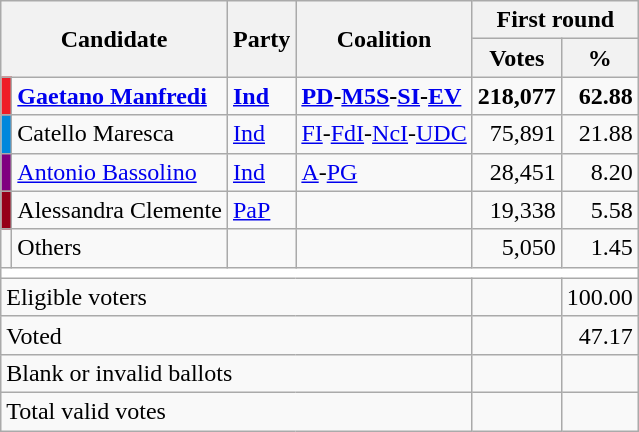<table class="wikitable centre">
<tr>
<th scope="col" rowspan=2 colspan=2>Candidate</th>
<th scope="col" rowspan=2 colspan=1>Party</th>
<th scope="col" rowspan=2 colspan=1>Coalition</th>
<th scope="col" colspan=2>First round</th>
</tr>
<tr>
<th scope="col">Votes</th>
<th scope="col">%</th>
</tr>
<tr>
<td bgcolor="#EF1C27"></td>
<td><strong><a href='#'>Gaetano Manfredi</a></strong></td>
<td><strong><a href='#'>Ind</a></strong></td>
<td><strong><a href='#'>PD</a>-<a href='#'>M5S</a>-<a href='#'>SI</a>-<a href='#'>EV</a></strong></td>
<td style="text-align: right"><strong>218,077</strong></td>
<td style="text-align: right"><strong>62.88</strong></td>
</tr>
<tr>
<td bgcolor="#0087DC"></td>
<td>Catello Maresca</td>
<td><a href='#'>Ind</a></td>
<td><a href='#'>FI</a>-<a href='#'>FdI</a>-<a href='#'>NcI</a>-<a href='#'>UDC</a></td>
<td style="text-align: right">75,891</td>
<td style="text-align: right">21.88</td>
</tr>
<tr>
<td bgcolor="purple"></td>
<td><a href='#'>Antonio Bassolino</a></td>
<td><a href='#'>Ind</a></td>
<td><a href='#'>A</a>-<a href='#'>PG</a></td>
<td style="text-align: right">28,451</td>
<td style="text-align: right">8.20</td>
</tr>
<tr>
<td bgcolor="#960018"></td>
<td>Alessandra Clemente</td>
<td><a href='#'>PaP</a></td>
<td></td>
<td style="text-align: right">19,338</td>
<td style="text-align: right">5.58</td>
</tr>
<tr>
<td bgcolor=""></td>
<td>Others</td>
<td></td>
<td></td>
<td style="text-align: right">5,050</td>
<td style="text-align: right">1.45</td>
</tr>
<tr bgcolor=white>
<td colspan=6></td>
</tr>
<tr>
<td colspan=4>Eligible voters</td>
<td style="text-align: right"></td>
<td style="text-align: right">100.00</td>
</tr>
<tr>
<td colspan=4>Voted</td>
<td style="text-align: right"></td>
<td style="text-align: right">47.17</td>
</tr>
<tr>
<td colspan=4>Blank or invalid ballots</td>
<td style="text-align: right"></td>
<td style="text-align: right"></td>
</tr>
<tr>
<td colspan=4>Total valid votes</td>
<td style="text-align: right"></td>
<td style="text-align: right"></td>
</tr>
</table>
